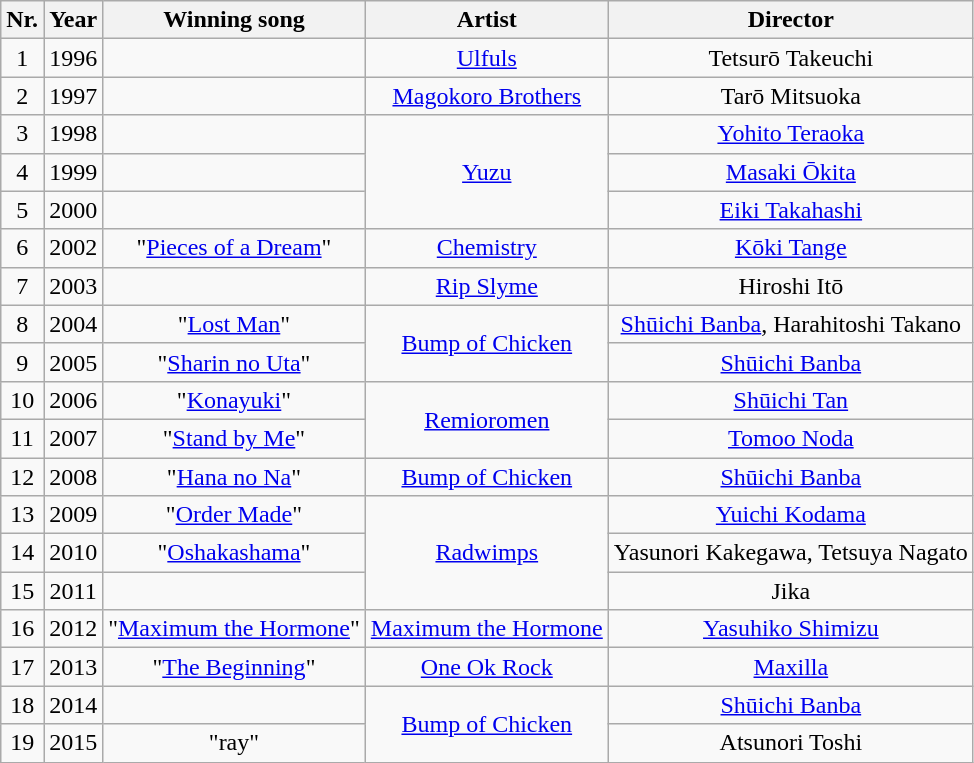<table class="wikitable" style="text-align:center;">
<tr>
<th>Nr.</th>
<th>Year</th>
<th>Winning song</th>
<th>Artist</th>
<th>Director</th>
</tr>
<tr>
<td>1</td>
<td>1996</td>
<td></td>
<td><a href='#'>Ulfuls</a></td>
<td>Tetsurō Takeuchi</td>
</tr>
<tr>
<td>2</td>
<td>1997</td>
<td></td>
<td><a href='#'>Magokoro Brothers</a></td>
<td>Tarō Mitsuoka</td>
</tr>
<tr>
<td>3</td>
<td>1998</td>
<td></td>
<td rowspan="3"><a href='#'>Yuzu</a></td>
<td><a href='#'>Yohito Teraoka</a></td>
</tr>
<tr>
<td>4</td>
<td>1999</td>
<td></td>
<td nowrap><a href='#'>Masaki Ōkita</a></td>
</tr>
<tr>
<td>5</td>
<td>2000</td>
<td></td>
<td><a href='#'>Eiki Takahashi</a></td>
</tr>
<tr>
<td>6</td>
<td>2002</td>
<td>"<a href='#'>Pieces of a Dream</a>"</td>
<td><a href='#'>Chemistry</a></td>
<td><a href='#'>Kōki Tange</a></td>
</tr>
<tr>
<td>7</td>
<td>2003</td>
<td></td>
<td><a href='#'>Rip Slyme</a></td>
<td>Hiroshi Itō</td>
</tr>
<tr>
<td>8</td>
<td>2004</td>
<td>"<a href='#'>Lost Man</a>"</td>
<td rowspan="2"><a href='#'>Bump of Chicken</a></td>
<td><a href='#'>Shūichi Banba</a>, Harahitoshi Takano</td>
</tr>
<tr>
<td>9</td>
<td>2005</td>
<td>"<a href='#'>Sharin no Uta</a>"</td>
<td><a href='#'>Shūichi Banba</a></td>
</tr>
<tr>
<td>10</td>
<td>2006</td>
<td>"<a href='#'>Konayuki</a>"</td>
<td rowspan="2"><a href='#'>Remioromen</a></td>
<td><a href='#'>Shūichi Tan</a></td>
</tr>
<tr>
<td>11</td>
<td>2007</td>
<td>"<a href='#'>Stand by Me</a>"</td>
<td><a href='#'>Tomoo Noda</a></td>
</tr>
<tr>
<td>12</td>
<td>2008</td>
<td>"<a href='#'>Hana no Na</a>"</td>
<td><a href='#'>Bump of Chicken</a></td>
<td><a href='#'>Shūichi Banba</a></td>
</tr>
<tr>
<td>13</td>
<td>2009</td>
<td>"<a href='#'>Order Made</a>"</td>
<td rowspan="3"><a href='#'>Radwimps</a></td>
<td><a href='#'>Yuichi Kodama</a></td>
</tr>
<tr>
<td>14</td>
<td>2010</td>
<td>"<a href='#'>Oshakashama</a>"</td>
<td>Yasunori Kakegawa, Tetsuya Nagato</td>
</tr>
<tr>
<td>15</td>
<td>2011</td>
<td></td>
<td>Jika</td>
</tr>
<tr>
<td>16</td>
<td>2012</td>
<td>"<a href='#'>Maximum the Hormone</a>"</td>
<td nowrap><a href='#'>Maximum the Hormone</a></td>
<td><a href='#'>Yasuhiko Shimizu</a></td>
</tr>
<tr>
<td>17</td>
<td>2013</td>
<td>"<a href='#'>The Beginning</a>"</td>
<td><a href='#'>One Ok Rock</a></td>
<td><a href='#'>Maxilla</a></td>
</tr>
<tr>
<td>18</td>
<td>2014</td>
<td></td>
<td rowspan="2"><a href='#'>Bump of Chicken</a></td>
<td><a href='#'>Shūichi Banba</a></td>
</tr>
<tr>
<td>19</td>
<td>2015</td>
<td>"ray"</td>
<td>Atsunori Toshi</td>
</tr>
</table>
